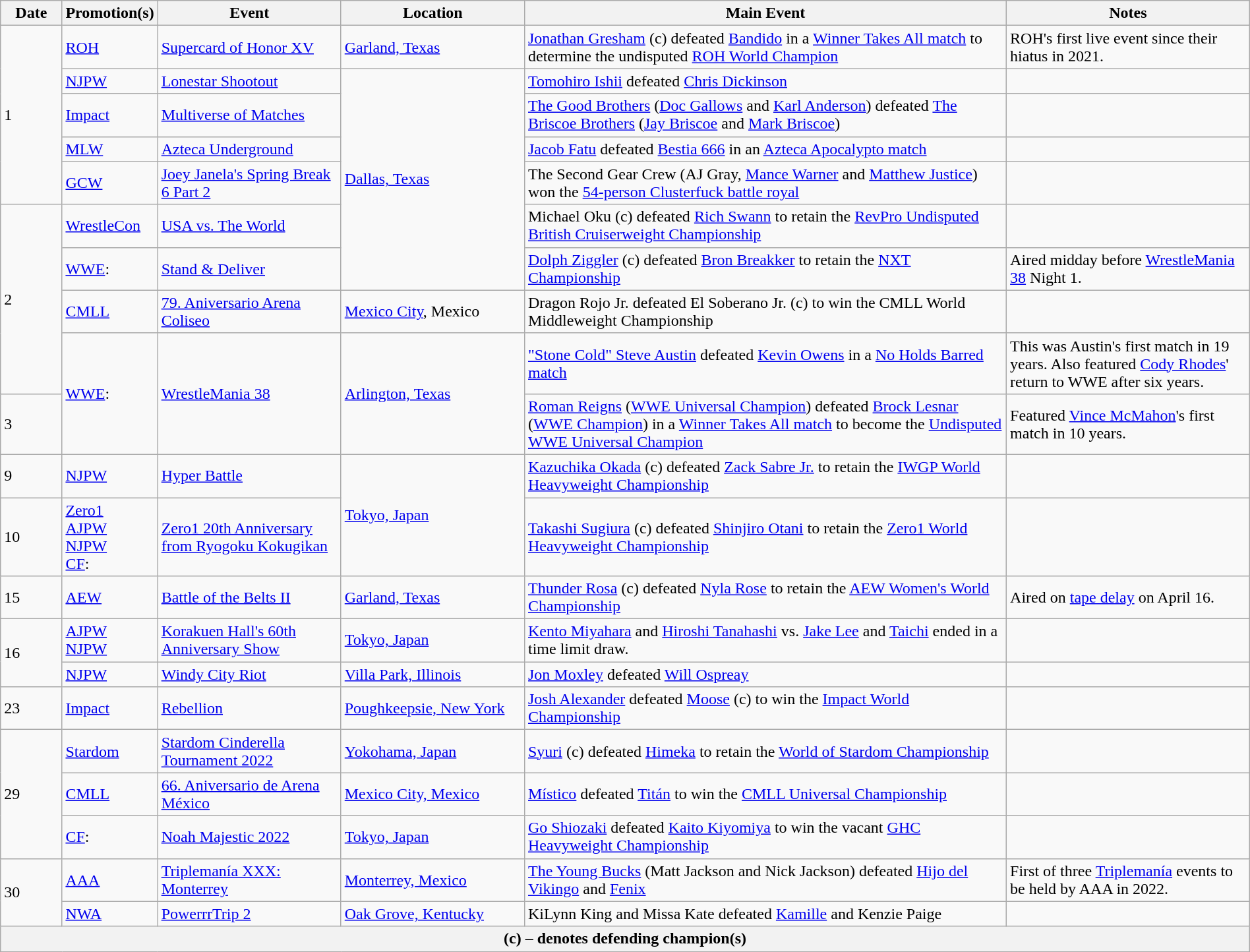<table class="wikitable" style="width:100%;">
<tr>
<th width="5%">Date</th>
<th width="5%">Promotion(s)</th>
<th style="width:15%;">Event</th>
<th style="width:15%;">Location</th>
<th style="width:40%;">Main Event</th>
<th style="width:20%;">Notes</th>
</tr>
<tr>
<td rowspan=5>1</td>
<td><a href='#'>ROH</a></td>
<td><a href='#'>Supercard of Honor XV</a></td>
<td><a href='#'>Garland, Texas</a></td>
<td><a href='#'>Jonathan Gresham</a> (c) defeated <a href='#'>Bandido</a> in a <a href='#'>Winner Takes All match</a> to determine the undisputed <a href='#'>ROH World Champion</a></td>
<td>ROH's first live event since their hiatus in 2021.</td>
</tr>
<tr>
<td><a href='#'>NJPW</a></td>
<td><a href='#'>Lonestar Shootout</a></td>
<td rowspan=6><a href='#'>Dallas, Texas</a></td>
<td><a href='#'>Tomohiro Ishii</a> defeated <a href='#'>Chris Dickinson</a></td>
<td></td>
</tr>
<tr>
<td><a href='#'>Impact</a></td>
<td><a href='#'>Multiverse of Matches</a></td>
<td><a href='#'>The Good Brothers</a> (<a href='#'>Doc Gallows</a> and <a href='#'>Karl Anderson</a>) defeated <a href='#'>The Briscoe Brothers</a> (<a href='#'>Jay Briscoe</a> and <a href='#'>Mark Briscoe</a>)</td>
<td></td>
</tr>
<tr>
<td><a href='#'>MLW</a></td>
<td><a href='#'>Azteca Underground</a></td>
<td><a href='#'>Jacob Fatu</a> defeated <a href='#'>Bestia 666</a> in an <a href='#'>Azteca Apocalypto match</a></td>
<td></td>
</tr>
<tr>
<td><a href='#'>GCW</a></td>
<td><a href='#'>Joey Janela's Spring Break 6 Part 2</a></td>
<td>The Second Gear Crew (AJ Gray, <a href='#'>Mance Warner</a> and <a href='#'>Matthew Justice</a>) won the <a href='#'>54-person Clusterfuck battle royal</a></td>
</tr>
<tr>
<td rowspan=4>2</td>
<td><a href='#'>WrestleCon</a></td>
<td><a href='#'>USA vs. The World</a></td>
<td>Michael Oku (c) defeated <a href='#'>Rich Swann</a> to retain the <a href='#'>RevPro Undisputed British Cruiserweight Championship</a></td>
<td></td>
</tr>
<tr>
<td><a href='#'>WWE</a>:</td>
<td><a href='#'>Stand & Deliver</a></td>
<td><a href='#'>Dolph Ziggler</a> (c) defeated <a href='#'>Bron Breakker</a> to retain the <a href='#'>NXT Championship</a></td>
<td>Aired midday before <a href='#'>WrestleMania 38</a> Night 1.</td>
</tr>
<tr>
<td><a href='#'>CMLL</a></td>
<td><a href='#'>79. Aniversario Arena Coliseo</a></td>
<td><a href='#'>Mexico City</a>, Mexico</td>
<td>Dragon Rojo Jr. defeated El Soberano Jr. (c) to win the CMLL World Middleweight Championship</td>
<td></td>
</tr>
<tr>
<td rowspan=2><a href='#'>WWE</a>:</td>
<td rowspan=2><a href='#'>WrestleMania 38</a></td>
<td rowspan=2><a href='#'>Arlington, Texas</a></td>
<td><a href='#'>"Stone Cold" Steve Austin</a> defeated <a href='#'>Kevin Owens</a> in a <a href='#'>No Holds Barred match</a></td>
<td>This was Austin's first match in 19 years. Also featured <a href='#'>Cody Rhodes</a>' return to WWE after six years.</td>
</tr>
<tr>
<td>3</td>
<td><a href='#'>Roman Reigns</a> (<a href='#'>WWE Universal Champion</a>) defeated <a href='#'>Brock Lesnar</a> (<a href='#'>WWE Champion</a>) in a <a href='#'>Winner Takes All match</a> to become the <a href='#'>Undisputed WWE Universal Champion</a></td>
<td>Featured <a href='#'>Vince McMahon</a>'s first match in 10 years.</td>
</tr>
<tr>
<td>9</td>
<td><a href='#'>NJPW</a></td>
<td><a href='#'>Hyper Battle</a></td>
<td rowspan=2><a href='#'>Tokyo, Japan</a></td>
<td><a href='#'>Kazuchika Okada</a> (c) defeated <a href='#'>Zack Sabre Jr.</a> to retain the <a href='#'>IWGP World Heavyweight Championship</a></td>
<td></td>
</tr>
<tr>
<td>10</td>
<td><a href='#'>Zero1</a><br><a href='#'>AJPW</a><br><a href='#'>NJPW</a><br><a href='#'>CF</a>:</td>
<td><a href='#'>Zero1 20th Anniversary from Ryogoku Kokugikan</a></td>
<td><a href='#'>Takashi Sugiura</a> (c) defeated <a href='#'>Shinjiro Otani</a> to retain the <a href='#'>Zero1 World Heavyweight Championship</a></td>
<td></td>
</tr>
<tr>
<td>15</td>
<td><a href='#'>AEW</a></td>
<td><a href='#'>Battle of the Belts II</a></td>
<td><a href='#'>Garland, Texas</a></td>
<td><a href='#'>Thunder Rosa</a> (c) defeated <a href='#'>Nyla Rose</a> to retain the <a href='#'>AEW Women's World Championship</a></td>
<td>Aired on <a href='#'>tape delay</a> on April 16.</td>
</tr>
<tr>
<td rowspan=2>16</td>
<td><a href='#'>AJPW</a><br><a href='#'>NJPW</a></td>
<td><a href='#'>Korakuen Hall's 60th Anniversary Show</a></td>
<td><a href='#'>Tokyo, Japan</a></td>
<td><a href='#'>Kento Miyahara</a> and <a href='#'>Hiroshi Tanahashi</a> vs. <a href='#'>Jake Lee</a> and <a href='#'>Taichi</a> ended in a time limit draw.</td>
<td></td>
</tr>
<tr>
<td><a href='#'>NJPW</a></td>
<td><a href='#'>Windy City Riot</a></td>
<td><a href='#'>Villa Park, Illinois</a></td>
<td><a href='#'>Jon Moxley</a> defeated <a href='#'>Will Ospreay</a></td>
<td></td>
</tr>
<tr>
<td>23</td>
<td><a href='#'>Impact</a></td>
<td><a href='#'>Rebellion</a></td>
<td><a href='#'>Poughkeepsie, New York</a></td>
<td><a href='#'>Josh Alexander</a> defeated <a href='#'>Moose</a> (c) to win the <a href='#'>Impact World Championship</a></td>
<td></td>
</tr>
<tr>
<td rowspan=3>29</td>
<td><a href='#'>Stardom</a></td>
<td><a href='#'>Stardom Cinderella Tournament 2022</a><br></td>
<td><a href='#'>Yokohama, Japan</a></td>
<td><a href='#'>Syuri</a> (c) defeated <a href='#'>Himeka</a> to retain the <a href='#'>World of Stardom Championship</a></td>
<td></td>
</tr>
<tr>
<td><a href='#'>CMLL</a></td>
<td><a href='#'>66. Aniversario de Arena México</a></td>
<td><a href='#'>Mexico City, Mexico</a></td>
<td><a href='#'>Místico</a> defeated <a href='#'>Titán</a> to win the <a href='#'>CMLL Universal Championship</a></td>
<td></td>
</tr>
<tr>
<td><a href='#'>CF</a>:</td>
<td><a href='#'>Noah Majestic 2022</a></td>
<td><a href='#'>Tokyo, Japan</a></td>
<td><a href='#'>Go Shiozaki</a> defeated <a href='#'>Kaito Kiyomiya</a> to win the vacant <a href='#'>GHC Heavyweight Championship</a></td>
<td></td>
</tr>
<tr>
<td rowspan=2>30</td>
<td><a href='#'>AAA</a></td>
<td><a href='#'>Triplemanía XXX: Monterrey</a></td>
<td><a href='#'>Monterrey, Mexico</a></td>
<td><a href='#'>The Young Bucks</a> (Matt Jackson and Nick Jackson) defeated <a href='#'>Hijo del Vikingo</a> and <a href='#'>Fenix</a></td>
<td>First of three <a href='#'>Triplemanía</a> events to be held by AAA in 2022.</td>
</tr>
<tr>
<td><a href='#'>NWA</a></td>
<td><a href='#'>PowerrrTrip 2</a></td>
<td><a href='#'>Oak Grove, Kentucky</a></td>
<td>KiLynn King and Missa Kate defeated <a href='#'>Kamille</a> and Kenzie Paige</td>
<td></td>
</tr>
<tr>
<th colspan="6">(c) – denotes defending champion(s)</th>
</tr>
</table>
